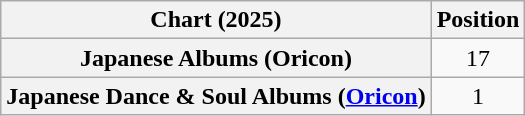<table class="wikitable sortable plainrowheaders" style="text-align:center">
<tr>
<th scope="col">Chart (2025)</th>
<th scope="col">Position</th>
</tr>
<tr>
<th scope="row">Japanese Albums (Oricon)</th>
<td>17</td>
</tr>
<tr>
<th scope="row">Japanese Dance & Soul Albums (<a href='#'>Oricon</a>)</th>
<td>1</td>
</tr>
</table>
